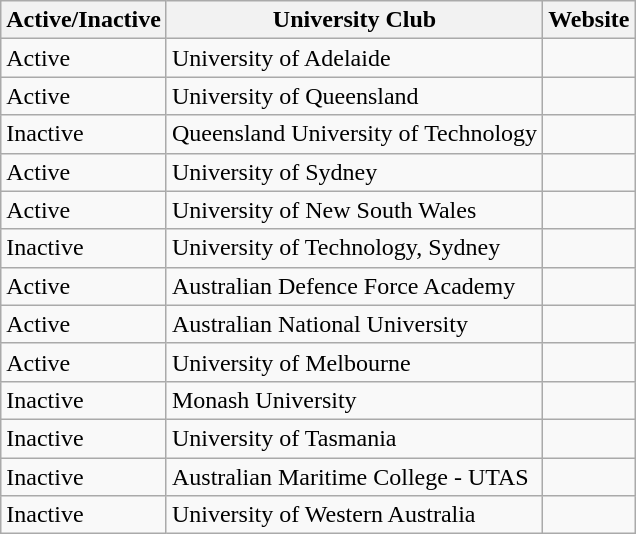<table class="wikitable sortable">
<tr>
<th>Active/Inactive</th>
<th>University Club</th>
<th>Website</th>
</tr>
<tr>
<td>Active</td>
<td>University of Adelaide</td>
<td></td>
</tr>
<tr>
<td>Active</td>
<td>University of Queensland</td>
<td></td>
</tr>
<tr>
<td>Inactive</td>
<td>Queensland University of Technology</td>
<td></td>
</tr>
<tr>
<td>Active</td>
<td>University of Sydney</td>
<td></td>
</tr>
<tr>
<td>Active</td>
<td>University of New South Wales</td>
<td></td>
</tr>
<tr>
<td>Inactive</td>
<td>University of Technology, Sydney</td>
<td></td>
</tr>
<tr>
<td>Active</td>
<td>Australian Defence Force Academy</td>
<td></td>
</tr>
<tr>
<td>Active</td>
<td>Australian National University</td>
<td></td>
</tr>
<tr>
<td>Active</td>
<td>University of Melbourne</td>
<td></td>
</tr>
<tr>
<td>Inactive</td>
<td>Monash University</td>
<td></td>
</tr>
<tr>
<td>Inactive</td>
<td>University of Tasmania</td>
<td></td>
</tr>
<tr>
<td>Inactive</td>
<td>Australian Maritime College - UTAS</td>
<td></td>
</tr>
<tr>
<td>Inactive</td>
<td>University of Western Australia</td>
<td></td>
</tr>
</table>
